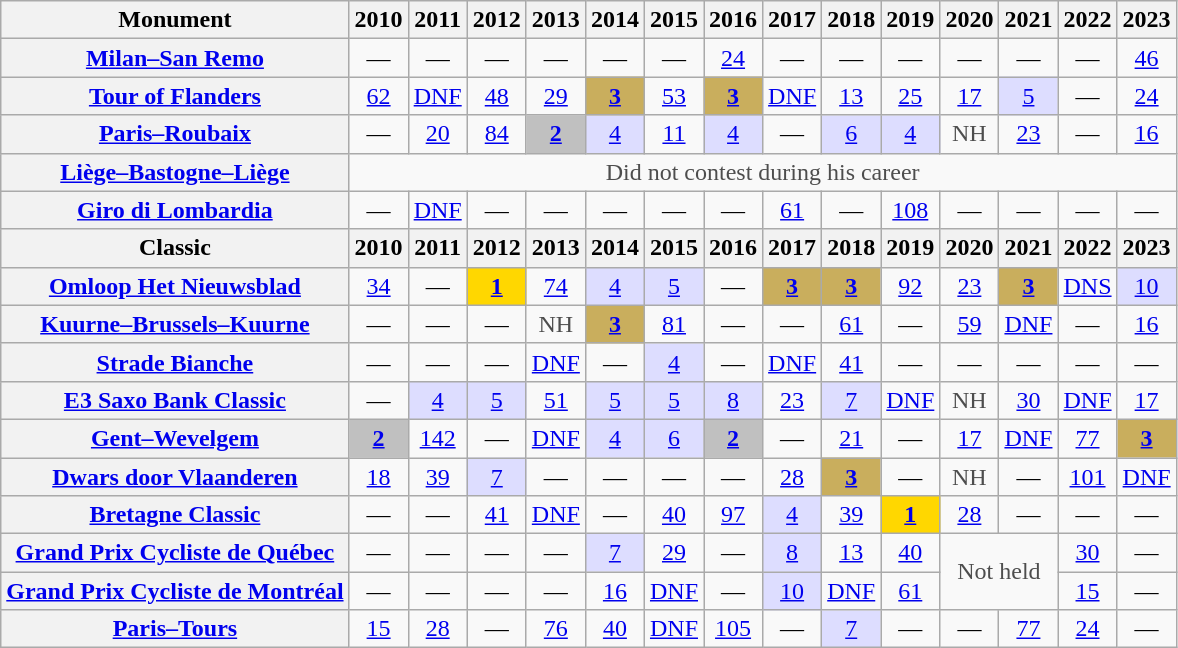<table class="wikitable plainrowheaders">
<tr>
<th>Monument</th>
<th scope="col">2010</th>
<th scope="col">2011</th>
<th scope="col">2012</th>
<th scope="col">2013</th>
<th scope="col">2014</th>
<th scope="col">2015</th>
<th scope="col">2016</th>
<th scope="col">2017</th>
<th scope="col">2018</th>
<th scope="col">2019</th>
<th scope="col">2020</th>
<th scope="col">2021</th>
<th scope="col">2022</th>
<th scope="col">2023</th>
</tr>
<tr style="text-align:center;">
<th scope="row"><a href='#'>Milan–San Remo</a></th>
<td>—</td>
<td>—</td>
<td>—</td>
<td>—</td>
<td>—</td>
<td>—</td>
<td><a href='#'>24</a></td>
<td>—</td>
<td>—</td>
<td>—</td>
<td>—</td>
<td>—</td>
<td>—</td>
<td><a href='#'>46</a></td>
</tr>
<tr style="text-align:center;">
<th scope="row"><a href='#'>Tour of Flanders</a></th>
<td><a href='#'>62</a></td>
<td><a href='#'>DNF</a></td>
<td><a href='#'>48</a></td>
<td><a href='#'>29</a></td>
<td style="background:#C9AE5D;"><a href='#'><strong>3</strong></a></td>
<td><a href='#'>53</a></td>
<td style="background:#C9AE5D;"><a href='#'><strong>3</strong></a></td>
<td><a href='#'>DNF</a></td>
<td><a href='#'>13</a></td>
<td><a href='#'>25</a></td>
<td><a href='#'>17</a></td>
<td style="background:#ddf;"><a href='#'>5</a></td>
<td>—</td>
<td><a href='#'>24</a></td>
</tr>
<tr style="text-align:center;">
<th scope="row"><a href='#'>Paris–Roubaix</a></th>
<td>—</td>
<td><a href='#'>20</a></td>
<td><a href='#'>84</a></td>
<td style="background:#C0C0C0;"><a href='#'><strong>2</strong></a></td>
<td style="background:#ddf;"><a href='#'>4</a></td>
<td><a href='#'>11</a></td>
<td style="background:#ddf;"><a href='#'>4</a></td>
<td>—</td>
<td style="background:#ddf;"><a href='#'>6</a></td>
<td style="background:#ddf;"><a href='#'>4</a></td>
<td style="color:#4d4d4d;">NH</td>
<td><a href='#'>23</a></td>
<td>—</td>
<td><a href='#'>16</a></td>
</tr>
<tr style="text-align:center;">
<th scope="row"><a href='#'>Liège–Bastogne–Liège</a></th>
<td style="color:#4d4d4d;" colspan=14>Did not contest during his career</td>
</tr>
<tr style="text-align:center;">
<th scope="row"><a href='#'>Giro di Lombardia</a></th>
<td>—</td>
<td><a href='#'>DNF</a></td>
<td>—</td>
<td>—</td>
<td>—</td>
<td>—</td>
<td>—</td>
<td><a href='#'>61</a></td>
<td>—</td>
<td><a href='#'>108</a></td>
<td>—</td>
<td>—</td>
<td>—</td>
<td>—</td>
</tr>
<tr>
<th>Classic</th>
<th scope="col">2010</th>
<th scope="col">2011</th>
<th scope="col">2012</th>
<th scope="col">2013</th>
<th scope="col">2014</th>
<th scope="col">2015</th>
<th scope="col">2016</th>
<th scope="col">2017</th>
<th scope="col">2018</th>
<th scope="col">2019</th>
<th scope="col">2020</th>
<th scope="col">2021</th>
<th scope="col">2022</th>
<th scope="col">2023</th>
</tr>
<tr style="text-align:center;">
<th scope="row"><a href='#'>Omloop Het Nieuwsblad</a></th>
<td><a href='#'>34</a></td>
<td>—</td>
<td style="background:gold;"><a href='#'><strong>1</strong></a></td>
<td><a href='#'>74</a></td>
<td style="background:#ddf;"><a href='#'>4</a></td>
<td style="background:#ddf;"><a href='#'>5</a></td>
<td>—</td>
<td style="background:#C9AE5D;"><a href='#'><strong>3</strong></a></td>
<td style="background:#C9AE5D;"><a href='#'><strong>3</strong></a></td>
<td><a href='#'>92</a></td>
<td><a href='#'>23</a></td>
<td style="background:#C9AE5D;"><a href='#'><strong>3</strong></a></td>
<td><a href='#'>DNS</a></td>
<td style="background:#ddf;"><a href='#'>10</a></td>
</tr>
<tr style="text-align:center;">
<th scope="row"><a href='#'>Kuurne–Brussels–Kuurne</a></th>
<td>—</td>
<td>—</td>
<td>—</td>
<td style="color:#4d4d4d;">NH</td>
<td style="background:#C9AE5D;"><a href='#'><strong>3</strong></a></td>
<td><a href='#'>81</a></td>
<td>—</td>
<td>—</td>
<td><a href='#'>61</a></td>
<td>—</td>
<td><a href='#'>59</a></td>
<td><a href='#'>DNF</a></td>
<td>—</td>
<td><a href='#'>16</a></td>
</tr>
<tr style="text-align:center;">
<th scope="row"><a href='#'>Strade Bianche</a></th>
<td>—</td>
<td>—</td>
<td>—</td>
<td><a href='#'>DNF</a></td>
<td>—</td>
<td style="background:#ddf;"><a href='#'>4</a></td>
<td>—</td>
<td><a href='#'>DNF</a></td>
<td><a href='#'>41</a></td>
<td>—</td>
<td>—</td>
<td>—</td>
<td>—</td>
<td>—</td>
</tr>
<tr style="text-align:center;">
<th scope="row"><a href='#'>E3 Saxo Bank Classic</a></th>
<td>—</td>
<td style="background:#ddf;"><a href='#'>4</a></td>
<td style="background:#ddf;"><a href='#'>5</a></td>
<td><a href='#'>51</a></td>
<td style="background:#ddf;"><a href='#'>5</a></td>
<td style="background:#ddf;"><a href='#'>5</a></td>
<td style="background:#ddf;"><a href='#'>8</a></td>
<td><a href='#'>23</a></td>
<td style="background:#ddf;"><a href='#'>7</a></td>
<td><a href='#'>DNF</a></td>
<td style="color:#4d4d4d;">NH</td>
<td><a href='#'>30</a></td>
<td><a href='#'>DNF</a></td>
<td><a href='#'>17</a></td>
</tr>
<tr style="text-align:center;">
<th scope="row"><a href='#'>Gent–Wevelgem</a></th>
<td style="background:#C0C0C0;"><a href='#'><strong>2</strong></a></td>
<td><a href='#'>142</a></td>
<td>—</td>
<td><a href='#'>DNF</a></td>
<td style="background:#ddf;"><a href='#'>4</a></td>
<td style="background:#ddf;"><a href='#'>6</a></td>
<td style="background:#C0C0C0;"><a href='#'><strong>2</strong></a></td>
<td>—</td>
<td><a href='#'>21</a></td>
<td>—</td>
<td><a href='#'>17</a></td>
<td><a href='#'>DNF</a></td>
<td><a href='#'>77</a></td>
<td style="background:#C9AE5D;"><a href='#'><strong>3</strong></a></td>
</tr>
<tr style="text-align:center;">
<th scope="row"><a href='#'>Dwars door Vlaanderen</a></th>
<td><a href='#'>18</a></td>
<td><a href='#'>39</a></td>
<td style="background:#ddf;"><a href='#'>7</a></td>
<td>—</td>
<td>—</td>
<td>—</td>
<td>—</td>
<td><a href='#'>28</a></td>
<td style="background:#C9AE5D;"><a href='#'><strong>3</strong></a></td>
<td>—</td>
<td style="color:#4d4d4d;">NH</td>
<td>—</td>
<td><a href='#'>101</a></td>
<td><a href='#'>DNF</a></td>
</tr>
<tr style="text-align:center;">
<th scope="row"><a href='#'>Bretagne Classic</a></th>
<td>—</td>
<td>—</td>
<td><a href='#'>41</a></td>
<td><a href='#'>DNF</a></td>
<td>—</td>
<td><a href='#'>40</a></td>
<td><a href='#'>97</a></td>
<td style="background:#ddf;"><a href='#'>4</a></td>
<td><a href='#'>39</a></td>
<td style="background:gold;"><a href='#'><strong>1</strong></a></td>
<td><a href='#'>28</a></td>
<td>—</td>
<td>—</td>
<td>—</td>
</tr>
<tr style="text-align:center;">
<th scope="row"><a href='#'>Grand Prix Cycliste de Québec</a></th>
<td>—</td>
<td>—</td>
<td>—</td>
<td>—</td>
<td style="background:#ddf;"><a href='#'>7</a></td>
<td><a href='#'>29</a></td>
<td>—</td>
<td style="background:#ddf;"><a href='#'>8</a></td>
<td><a href='#'>13</a></td>
<td><a href='#'>40</a></td>
<td style="color:#4d4d4d;" rowspan=2 colspan=2>Not held</td>
<td><a href='#'>30</a></td>
<td>—</td>
</tr>
<tr style="text-align:center;">
<th scope="row"><a href='#'>Grand Prix Cycliste de Montréal</a></th>
<td>—</td>
<td>—</td>
<td>—</td>
<td>—</td>
<td><a href='#'>16</a></td>
<td><a href='#'>DNF</a></td>
<td>—</td>
<td style="background:#ddf;"><a href='#'>10</a></td>
<td><a href='#'>DNF</a></td>
<td><a href='#'>61</a></td>
<td><a href='#'>15</a></td>
<td>—</td>
</tr>
<tr style="text-align:center;">
<th scope="row"><a href='#'>Paris–Tours</a></th>
<td><a href='#'>15</a></td>
<td><a href='#'>28</a></td>
<td>—</td>
<td><a href='#'>76</a></td>
<td><a href='#'>40</a></td>
<td><a href='#'>DNF</a></td>
<td><a href='#'>105</a></td>
<td>—</td>
<td style="background:#ddf;"><a href='#'>7</a></td>
<td>—</td>
<td>—</td>
<td><a href='#'>77</a></td>
<td><a href='#'>24</a></td>
<td>—</td>
</tr>
</table>
